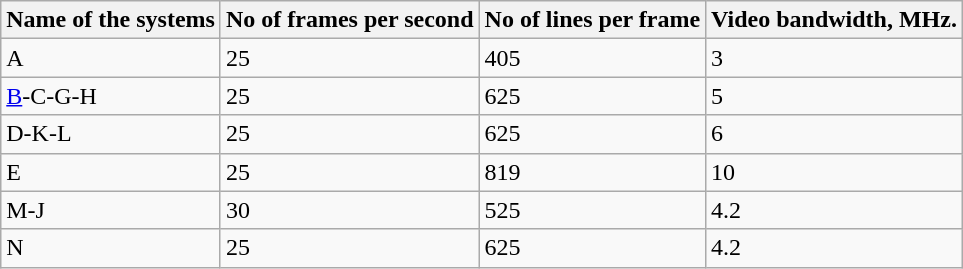<table class="sortable wikitable">
<tr>
<th>Name of the systems</th>
<th>No of frames per second</th>
<th>No of lines per frame</th>
<th>Video bandwidth, MHz.</th>
</tr>
<tr>
<td>A</td>
<td>25</td>
<td>405</td>
<td>3</td>
</tr>
<tr>
<td><a href='#'>B</a>-C-G-H</td>
<td>25</td>
<td>625</td>
<td>5</td>
</tr>
<tr>
<td>D-K-L</td>
<td>25</td>
<td>625</td>
<td>6</td>
</tr>
<tr>
<td>E</td>
<td>25</td>
<td>819</td>
<td>10</td>
</tr>
<tr>
<td>M-J</td>
<td>30</td>
<td>525</td>
<td>4.2</td>
</tr>
<tr>
<td>N</td>
<td>25</td>
<td>625</td>
<td>4.2</td>
</tr>
</table>
